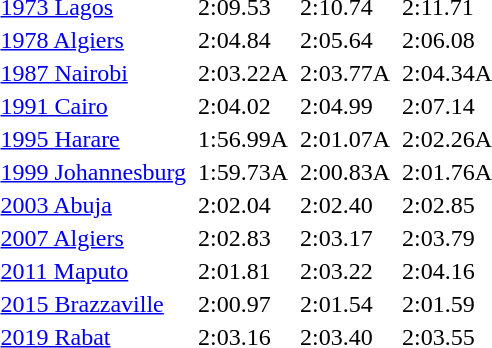<table>
<tr valign="top">
<td><a href='#'>1973 Lagos</a><br></td>
<td></td>
<td>2:09.53</td>
<td></td>
<td>2:10.74</td>
<td></td>
<td>2:11.71</td>
</tr>
<tr valign="top">
<td><a href='#'>1978 Algiers</a><br></td>
<td></td>
<td>2:04.84</td>
<td></td>
<td>2:05.64</td>
<td></td>
<td>2:06.08</td>
</tr>
<tr valign="top">
<td><a href='#'>1987 Nairobi</a><br></td>
<td></td>
<td>2:03.22A</td>
<td></td>
<td>2:03.77A</td>
<td></td>
<td>2:04.34A</td>
</tr>
<tr valign="top">
<td><a href='#'>1991 Cairo</a><br></td>
<td></td>
<td>2:04.02</td>
<td></td>
<td>2:04.99</td>
<td></td>
<td>2:07.14</td>
</tr>
<tr valign="top">
<td><a href='#'>1995 Harare</a><br></td>
<td></td>
<td>1:56.99A</td>
<td></td>
<td>2:01.07A</td>
<td></td>
<td>2:02.26A</td>
</tr>
<tr valign="top">
<td><a href='#'>1999 Johannesburg</a><br></td>
<td></td>
<td>1:59.73A</td>
<td></td>
<td>2:00.83A</td>
<td></td>
<td>2:01.76A</td>
</tr>
<tr valign="top">
<td><a href='#'>2003 Abuja</a><br></td>
<td></td>
<td>2:02.04</td>
<td></td>
<td>2:02.40</td>
<td></td>
<td>2:02.85</td>
</tr>
<tr valign="top">
<td><a href='#'>2007 Algiers</a><br></td>
<td></td>
<td>2:02.83</td>
<td></td>
<td>2:03.17</td>
<td></td>
<td>2:03.79</td>
</tr>
<tr valign="top">
<td><a href='#'>2011 Maputo</a><br></td>
<td></td>
<td>2:01.81</td>
<td></td>
<td>2:03.22</td>
<td></td>
<td>2:04.16</td>
</tr>
<tr valign="top">
<td><a href='#'>2015 Brazzaville</a><br></td>
<td></td>
<td>2:00.97</td>
<td></td>
<td>2:01.54</td>
<td></td>
<td>2:01.59</td>
</tr>
<tr valign="top">
<td><a href='#'>2019 Rabat</a><br></td>
<td></td>
<td>2:03.16</td>
<td></td>
<td>2:03.40</td>
<td></td>
<td>2:03.55</td>
</tr>
</table>
